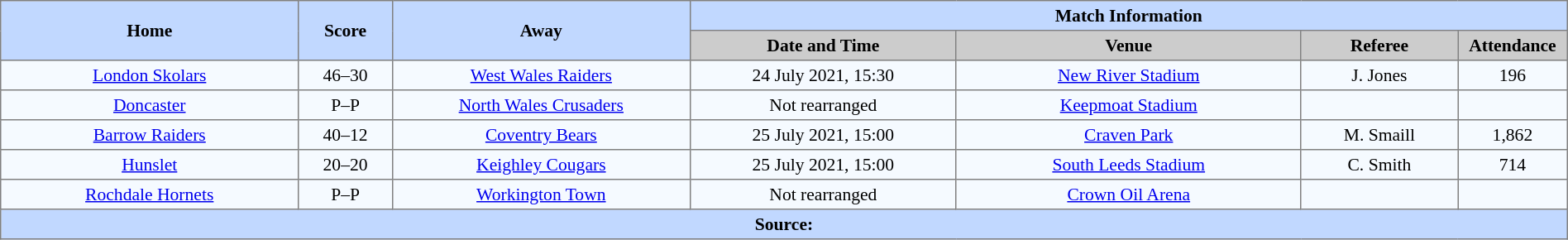<table border=1 style="border-collapse:collapse; font-size:90%; text-align:center;" cellpadding=3 cellspacing=0 width=100%>
<tr style="background:#C1D8ff;">
<th scope="col" rowspan=2 width=19%>Home</th>
<th scope="col" rowspan=2 width=6%>Score</th>
<th scope="col" rowspan=2 width=19%>Away</th>
<th colspan=4>Match Information</th>
</tr>
<tr style="background:#CCCCCC;">
<th scope="col" width=17%>Date and Time</th>
<th scope="col" width=22%>Venue</th>
<th scope="col" width=10%>Referee</th>
<th scope="col" width=7%>Attendance</th>
</tr>
<tr style="background:#F5FAFF;">
<td> <a href='#'>London Skolars</a></td>
<td>46–30</td>
<td> <a href='#'>West Wales Raiders</a></td>
<td>24 July 2021, 15:30</td>
<td><a href='#'>New River Stadium</a></td>
<td>J. Jones</td>
<td>196</td>
</tr>
<tr style="background:#F5FAFF;">
<td> <a href='#'>Doncaster</a></td>
<td>P–P</td>
<td> <a href='#'>North Wales Crusaders</a></td>
<td>Not rearranged</td>
<td><a href='#'>Keepmoat Stadium</a></td>
<td></td>
<td></td>
</tr>
<tr style="background:#F5FAFF;">
<td> <a href='#'>Barrow Raiders</a></td>
<td>40–12</td>
<td> <a href='#'>Coventry Bears</a></td>
<td>25 July 2021, 15:00</td>
<td><a href='#'>Craven Park</a></td>
<td>M. Smaill</td>
<td>1,862</td>
</tr>
<tr style="background:#F5FAFF;">
<td> <a href='#'>Hunslet</a></td>
<td>20–20</td>
<td> <a href='#'>Keighley Cougars</a></td>
<td>25 July 2021, 15:00</td>
<td><a href='#'>South Leeds Stadium</a></td>
<td>C. Smith</td>
<td>714</td>
</tr>
<tr style="background:#F5FAFF;">
<td> <a href='#'>Rochdale Hornets</a></td>
<td>P–P</td>
<td> <a href='#'>Workington Town</a></td>
<td>Not rearranged</td>
<td><a href='#'>Crown Oil Arena</a></td>
<td></td>
<td></td>
</tr>
<tr style="background:#c1d8ff;">
<th colspan=7>Source:</th>
</tr>
</table>
